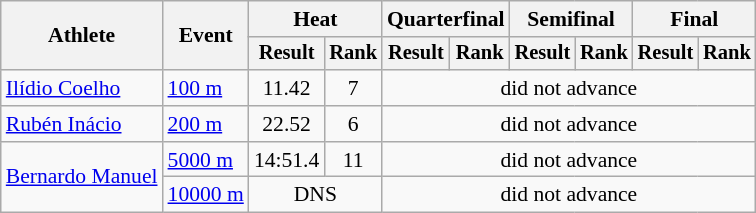<table class="wikitable" style="font-size:90%">
<tr>
<th rowspan="2">Athlete</th>
<th rowspan="2">Event</th>
<th colspan="2">Heat</th>
<th colspan="2">Quarterfinal</th>
<th colspan="2">Semifinal</th>
<th colspan="2">Final</th>
</tr>
<tr style="font-size:95%">
<th>Result</th>
<th>Rank</th>
<th>Result</th>
<th>Rank</th>
<th>Result</th>
<th>Rank</th>
<th>Result</th>
<th>Rank</th>
</tr>
<tr align=center>
<td align=left><a href='#'>Ilídio Coelho</a></td>
<td align=left><a href='#'>100 m</a></td>
<td>11.42</td>
<td>7</td>
<td colspan=6>did not advance</td>
</tr>
<tr align=center>
<td align=left><a href='#'>Rubén Inácio</a></td>
<td align=left><a href='#'>200 m</a></td>
<td>22.52</td>
<td>6</td>
<td colspan=6>did not advance</td>
</tr>
<tr align=center>
<td align=left rowspan=2><a href='#'>Bernardo Manuel</a></td>
<td align=left><a href='#'>5000 m</a></td>
<td>14:51.4</td>
<td>11</td>
<td colspan=6>did not advance</td>
</tr>
<tr align=center>
<td align=left><a href='#'>10000 m</a></td>
<td colspan=2>DNS</td>
<td colspan=6>did not advance</td>
</tr>
</table>
